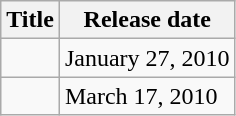<table class="wikitable">
<tr>
<th>Title</th>
<th>Release date</th>
</tr>
<tr>
<td></td>
<td>January 27, 2010</td>
</tr>
<tr>
<td></td>
<td>March 17, 2010</td>
</tr>
</table>
